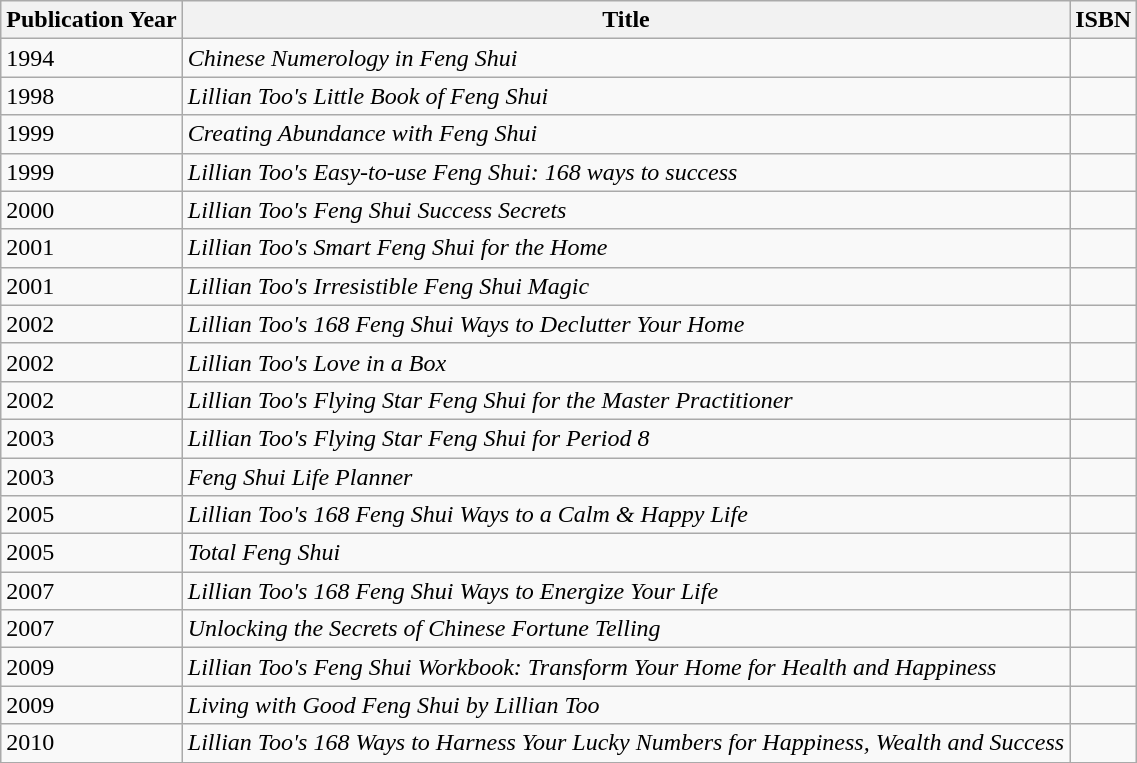<table class="wikitable">
<tr>
<th>Publication Year</th>
<th>Title</th>
<th>ISBN</th>
</tr>
<tr>
<td>1994</td>
<td><em>Chinese Numerology in Feng Shui</em></td>
<td></td>
</tr>
<tr>
<td>1998</td>
<td><em>Lillian Too's Little Book of Feng Shui</em></td>
<td></td>
</tr>
<tr>
<td>1999</td>
<td><em>Creating Abundance with Feng Shui</em></td>
<td></td>
</tr>
<tr>
<td>1999</td>
<td><em>Lillian Too's Easy-to-use Feng Shui: 168 ways to success</em></td>
<td></td>
</tr>
<tr>
<td>2000</td>
<td><em>Lillian Too's Feng Shui Success Secrets</em></td>
<td></td>
</tr>
<tr>
<td>2001</td>
<td><em>Lillian Too's Smart Feng Shui for the Home</em></td>
<td></td>
</tr>
<tr>
<td>2001</td>
<td><em>Lillian Too's Irresistible Feng Shui Magic</em></td>
<td></td>
</tr>
<tr>
<td>2002</td>
<td><em>Lillian Too's 168 Feng Shui Ways to Declutter Your Home</em></td>
<td></td>
</tr>
<tr>
<td>2002</td>
<td><em>Lillian Too's Love in a Box</em></td>
<td></td>
</tr>
<tr>
<td>2002</td>
<td><em>Lillian Too's Flying Star Feng Shui for the Master Practitioner</em></td>
<td></td>
</tr>
<tr>
<td>2003</td>
<td><em>Lillian Too's Flying Star Feng Shui for Period 8</em></td>
<td></td>
</tr>
<tr>
<td>2003</td>
<td><em>Feng Shui Life Planner</em></td>
<td></td>
</tr>
<tr>
<td>2005</td>
<td><em>Lillian Too's 168 Feng Shui Ways to a Calm & Happy Life</em></td>
<td></td>
</tr>
<tr>
<td>2005</td>
<td><em>Total Feng Shui</em></td>
<td></td>
</tr>
<tr>
<td>2007</td>
<td><em>Lillian Too's 168 Feng Shui Ways to Energize Your Life</em></td>
<td></td>
</tr>
<tr>
<td>2007</td>
<td><em>Unlocking the Secrets of Chinese Fortune Telling</em></td>
<td></td>
</tr>
<tr>
<td>2009</td>
<td><em>Lillian Too's Feng Shui Workbook: Transform Your Home for Health and Happiness</em></td>
<td></td>
</tr>
<tr>
<td>2009</td>
<td><em>Living with Good Feng Shui by Lillian Too</em></td>
<td></td>
</tr>
<tr>
<td>2010</td>
<td><em>Lillian Too's 168 Ways to Harness Your Lucky Numbers for Happiness, Wealth and Success</em></td>
<td></td>
</tr>
</table>
